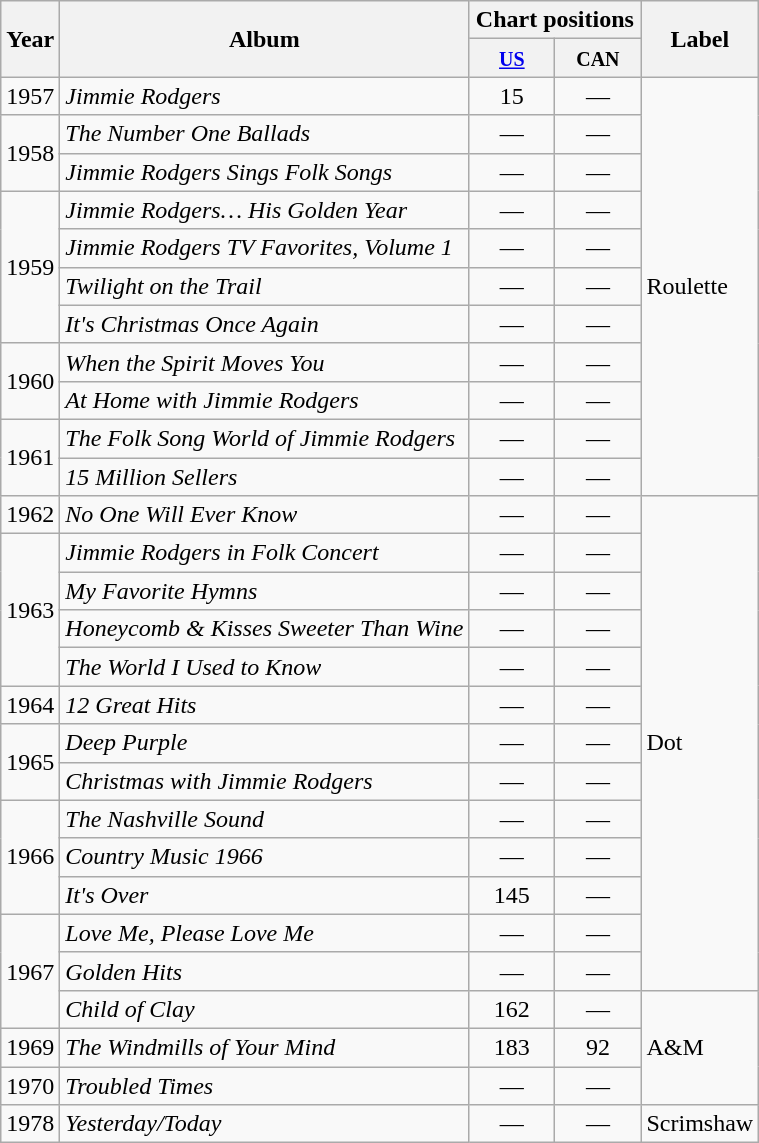<table class="wikitable">
<tr>
<th rowspan="2">Year</th>
<th rowspan="2">Album</th>
<th colspan="2">Chart positions</th>
<th rowspan="2">Label</th>
</tr>
<tr>
<th style="width:50px;"><small><a href='#'>US</a></small></th>
<th style="width:50px;"><small>CAN</small></th>
</tr>
<tr>
<td>1957</td>
<td><em>Jimmie Rodgers</em></td>
<td style="text-align:center;">15</td>
<td style="text-align:center;">—</td>
<td rowspan="11">Roulette</td>
</tr>
<tr>
<td rowspan="2">1958</td>
<td><em>The Number One Ballads</em></td>
<td style="text-align:center;">—</td>
<td style="text-align:center;">—</td>
</tr>
<tr>
<td><em>Jimmie Rodgers Sings Folk Songs</em></td>
<td style="text-align:center;">—</td>
<td style="text-align:center;">—</td>
</tr>
<tr>
<td rowspan="4">1959</td>
<td><em>Jimmie Rodgers… His Golden Year</em></td>
<td style="text-align:center;">—</td>
<td style="text-align:center;">—</td>
</tr>
<tr>
<td><em>Jimmie Rodgers TV Favorites, Volume 1</em></td>
<td style="text-align:center;">—</td>
<td style="text-align:center;">—</td>
</tr>
<tr>
<td><em>Twilight on the Trail</em></td>
<td style="text-align:center;">—</td>
<td style="text-align:center;">—</td>
</tr>
<tr>
<td><em>It's Christmas Once Again</em></td>
<td style="text-align:center;">—</td>
<td style="text-align:center;">—</td>
</tr>
<tr>
<td rowspan="2">1960</td>
<td><em>When the Spirit Moves You</em></td>
<td style="text-align:center;">—</td>
<td style="text-align:center;">—</td>
</tr>
<tr>
<td><em>At Home with Jimmie Rodgers</em></td>
<td style="text-align:center;">—</td>
<td style="text-align:center;">—</td>
</tr>
<tr>
<td rowspan="2">1961</td>
<td><em>The Folk Song World of Jimmie Rodgers</em></td>
<td style="text-align:center;">—</td>
<td style="text-align:center;">—</td>
</tr>
<tr>
<td><em>15 Million Sellers</em></td>
<td style="text-align:center;">—</td>
<td style="text-align:center;">—</td>
</tr>
<tr>
<td>1962</td>
<td><em>No One Will Ever Know</em></td>
<td style="text-align:center;">—</td>
<td style="text-align:center;">—</td>
<td rowspan="13">Dot</td>
</tr>
<tr>
<td rowspan="4">1963</td>
<td><em>Jimmie Rodgers in Folk Concert</em></td>
<td style="text-align:center;">—</td>
<td style="text-align:center;">—</td>
</tr>
<tr>
<td><em>My Favorite Hymns</em></td>
<td style="text-align:center;">—</td>
<td style="text-align:center;">—</td>
</tr>
<tr>
<td><em>Honeycomb & Kisses Sweeter Than Wine</em></td>
<td style="text-align:center;">—</td>
<td style="text-align:center;">—</td>
</tr>
<tr>
<td><em>The World I Used to Know</em></td>
<td style="text-align:center;">—</td>
<td style="text-align:center;">—</td>
</tr>
<tr>
<td>1964</td>
<td><em>12 Great Hits</em></td>
<td style="text-align:center;">—</td>
<td style="text-align:center;">—</td>
</tr>
<tr>
<td rowspan="2">1965</td>
<td><em>Deep Purple</em></td>
<td style="text-align:center;">—</td>
<td style="text-align:center;">—</td>
</tr>
<tr>
<td><em>Christmas with Jimmie Rodgers</em></td>
<td style="text-align:center;">—</td>
<td style="text-align:center;">—</td>
</tr>
<tr>
<td rowspan="3">1966</td>
<td><em>The Nashville Sound</em></td>
<td style="text-align:center;">—</td>
<td style="text-align:center;">—</td>
</tr>
<tr>
<td><em>Country Music 1966</em></td>
<td style="text-align:center;">—</td>
<td style="text-align:center;">—</td>
</tr>
<tr>
<td><em>It's Over</em></td>
<td style="text-align:center;">145</td>
<td style="text-align:center;">—</td>
</tr>
<tr>
<td rowspan="3">1967</td>
<td><em>Love Me, Please Love Me</em></td>
<td style="text-align:center;">—</td>
<td style="text-align:center;">—</td>
</tr>
<tr>
<td><em>Golden Hits</em></td>
<td style="text-align:center;">—</td>
<td style="text-align:center;">—</td>
</tr>
<tr>
<td><em>Child of Clay</em></td>
<td style="text-align:center;">162</td>
<td style="text-align:center;">—</td>
<td rowspan="3">A&M</td>
</tr>
<tr>
<td>1969</td>
<td><em>The Windmills of Your Mind</em></td>
<td style="text-align:center;">183</td>
<td style="text-align:center;">92</td>
</tr>
<tr>
<td>1970</td>
<td><em>Troubled Times</em></td>
<td style="text-align:center;">—</td>
<td style="text-align:center;">—</td>
</tr>
<tr>
<td>1978</td>
<td><em>Yesterday/Today</em></td>
<td style="text-align:center;">—</td>
<td style="text-align:center;">—</td>
<td>Scrimshaw</td>
</tr>
</table>
